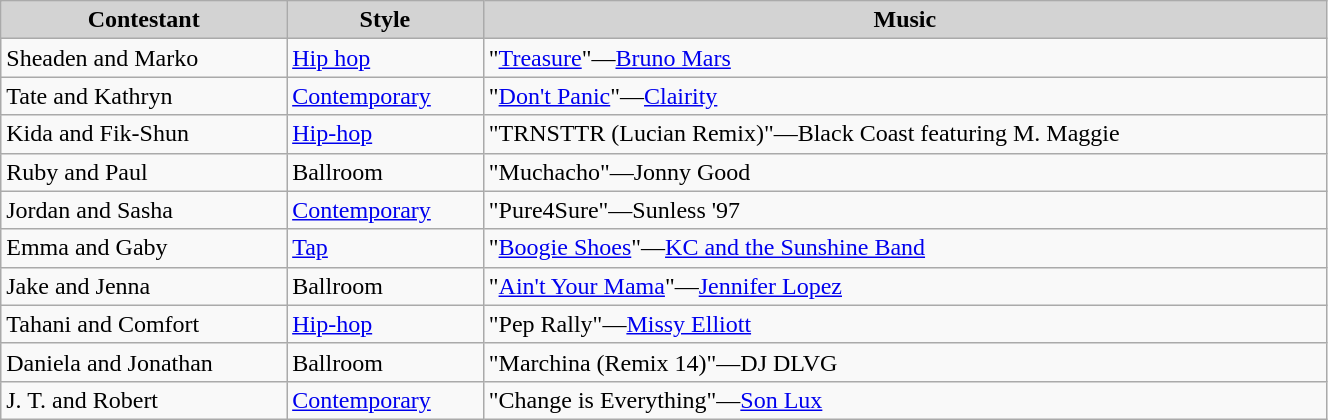<table class="wikitable" style="width:70%;">
<tr style="background:lightgrey; text-align:center;">
<td><strong>Contestant</strong></td>
<td><strong>Style</strong></td>
<td><strong>Music</strong></td>
</tr>
<tr>
<td>Sheaden and Marko</td>
<td><a href='#'>Hip hop</a></td>
<td>"<a href='#'>Treasure</a>"—<a href='#'>Bruno Mars</a></td>
</tr>
<tr>
<td>Tate and Kathryn</td>
<td><a href='#'>Contemporary</a></td>
<td>"<a href='#'>Don't Panic</a>"—<a href='#'>Clairity</a></td>
</tr>
<tr>
<td>Kida and Fik-Shun</td>
<td><a href='#'>Hip-hop</a></td>
<td>"TRNSTTR (Lucian Remix)"—Black Coast featuring M. Maggie</td>
</tr>
<tr>
<td>Ruby and Paul</td>
<td>Ballroom</td>
<td>"Muchacho"—Jonny Good</td>
</tr>
<tr>
<td>Jordan and Sasha</td>
<td><a href='#'>Contemporary</a></td>
<td>"Pure4Sure"—Sunless '97</td>
</tr>
<tr>
<td>Emma and Gaby</td>
<td><a href='#'>Tap</a></td>
<td>"<a href='#'>Boogie Shoes</a>"—<a href='#'>KC and the Sunshine Band</a></td>
</tr>
<tr>
<td>Jake and Jenna</td>
<td>Ballroom</td>
<td>"<a href='#'>Ain't Your Mama</a>"—<a href='#'>Jennifer Lopez</a></td>
</tr>
<tr>
<td>Tahani and Comfort</td>
<td><a href='#'>Hip-hop</a></td>
<td>"Pep Rally"—<a href='#'>Missy Elliott</a></td>
</tr>
<tr>
<td>Daniela and Jonathan</td>
<td>Ballroom</td>
<td>"Marchina (Remix 14)"—DJ DLVG</td>
</tr>
<tr>
<td>J. T. and Robert</td>
<td><a href='#'>Contemporary</a></td>
<td>"Change is Everything"—<a href='#'>Son Lux</a></td>
</tr>
</table>
